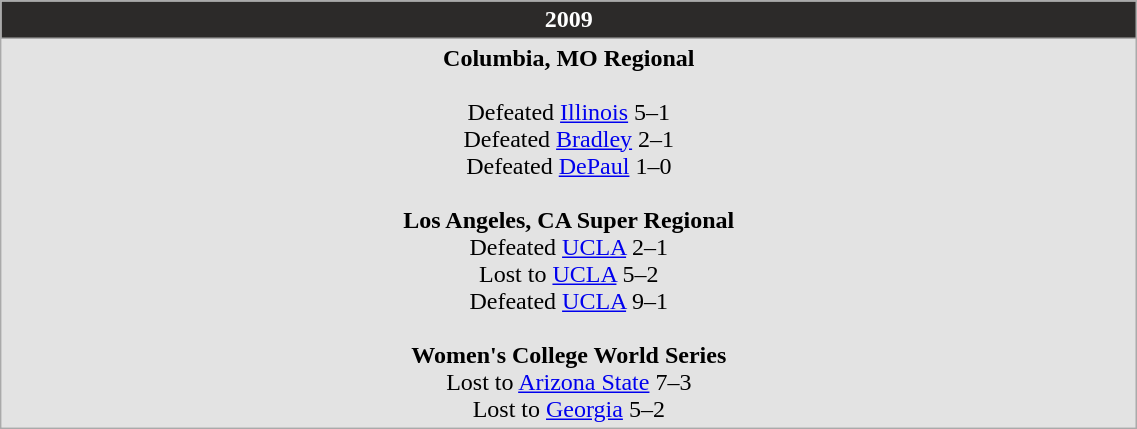<table Class="wikitable" width="60%">
<tr>
<th style="background:#2C2A29; color:white;">2009</th>
</tr>
<tr style="background: #e3e3e3;">
<td align="center"><strong>Columbia, MO Regional</strong><br><br>Defeated <a href='#'>Illinois</a> 5–1<br>
Defeated <a href='#'>Bradley</a> 2–1<br>
Defeated <a href='#'>DePaul</a> 1–0<br><br><strong>Los Angeles, CA Super Regional</strong><br>
Defeated <a href='#'>UCLA</a> 2–1<br>
Lost to <a href='#'>UCLA</a> 5–2<br>
Defeated <a href='#'>UCLA</a> 9–1<br><br><strong>Women's College World Series</strong><br>
Lost to <a href='#'>Arizona State</a> 7–3<br>
Lost to <a href='#'>Georgia</a> 5–2</td>
</tr>
</table>
